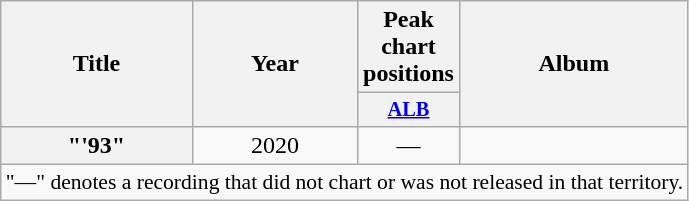<table class="wikitable plainrowheaders" style="text-align:center;">
<tr>
<th scope="col" rowspan="2">Title</th>
<th scope="col" rowspan="2">Year</th>
<th scope="col" colspan="1">Peak chart positions</th>
<th scope="col" rowspan="2">Album</th>
</tr>
<tr>
<th style="width:3em; font-size:85%;"><a href='#'>ALB</a><br></th>
</tr>
<tr>
<th scope="row">"'93"<br></th>
<td>2020</td>
<td>—</td>
<td></td>
</tr>
<tr>
<td colspan="11" style="font-size:90%">"—" denotes a recording that did not chart or was not released in that territory.</td>
</tr>
</table>
